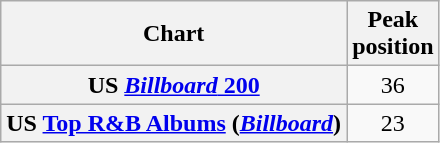<table class="wikitable plainrowheaders sortable" style="text-align:center;" border="1">
<tr>
<th scope="col">Chart</th>
<th scope="col">Peak<br>position</th>
</tr>
<tr>
<th scope="row">US <a href='#'><em>Billboard</em> 200</a></th>
<td>36</td>
</tr>
<tr>
<th scope="row">US <a href='#'>Top R&B Albums</a> (<em><a href='#'>Billboard</a></em>)</th>
<td>23</td>
</tr>
</table>
